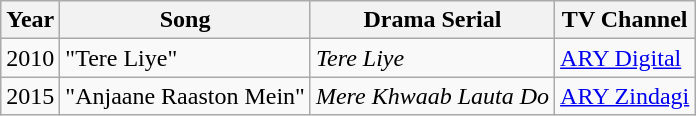<table class="wikitable">
<tr>
<th>Year</th>
<th>Song</th>
<th>Drama Serial</th>
<th>TV Channel</th>
</tr>
<tr>
<td>2010</td>
<td>"Tere Liye"</td>
<td><em>Tere Liye</em></td>
<td><a href='#'>ARY Digital</a></td>
</tr>
<tr>
<td>2015</td>
<td>"Anjaane Raaston Mein"</td>
<td><em>Mere Khwaab Lauta Do</em></td>
<td><a href='#'>ARY Zindagi</a></td>
</tr>
</table>
